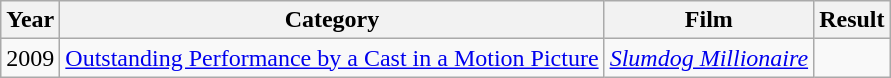<table class="wikitable sortable">
<tr>
<th>Year</th>
<th>Category</th>
<th>Film</th>
<th>Result</th>
</tr>
<tr>
<td>2009</td>
<td><a href='#'>Outstanding Performance by a Cast in a Motion Picture</a></td>
<td><em><a href='#'>Slumdog Millionaire</a></em></td>
<td></td>
</tr>
</table>
